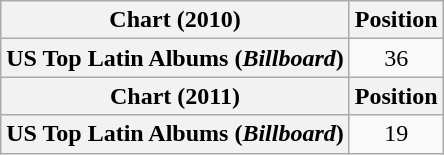<table class="wikitable plainrowheaders" style="text-align:center">
<tr>
<th scope="col">Chart (2010)</th>
<th scope="col">Position</th>
</tr>
<tr>
<th scope="row">US Top Latin Albums (<em>Billboard</em>)</th>
<td>36</td>
</tr>
<tr>
<th scope="col">Chart (2011)</th>
<th scope="col">Position</th>
</tr>
<tr>
<th scope="row">US Top Latin Albums (<em>Billboard</em>)</th>
<td>19</td>
</tr>
</table>
